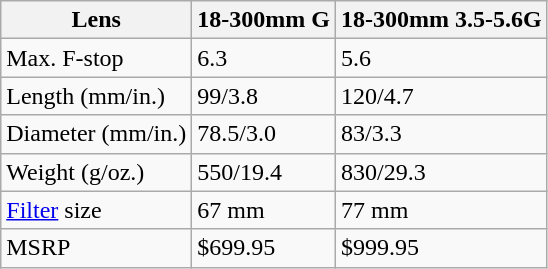<table class="wikitable">
<tr>
<th>Lens</th>
<th>18-300mm G</th>
<th>18-300mm 3.5-5.6G</th>
</tr>
<tr>
<td>Max. F-stop</td>
<td>6.3</td>
<td>5.6</td>
</tr>
<tr>
<td>Length (mm/in.)</td>
<td>99/3.8</td>
<td>120/4.7</td>
</tr>
<tr>
<td>Diameter (mm/in.)</td>
<td>78.5/3.0</td>
<td>83/3.3</td>
</tr>
<tr>
<td>Weight (g/oz.)</td>
<td>550/19.4</td>
<td>830/29.3</td>
</tr>
<tr>
<td><a href='#'>Filter</a> size</td>
<td>67 mm</td>
<td>77 mm</td>
</tr>
<tr>
<td>MSRP</td>
<td>$699.95</td>
<td>$999.95</td>
</tr>
</table>
